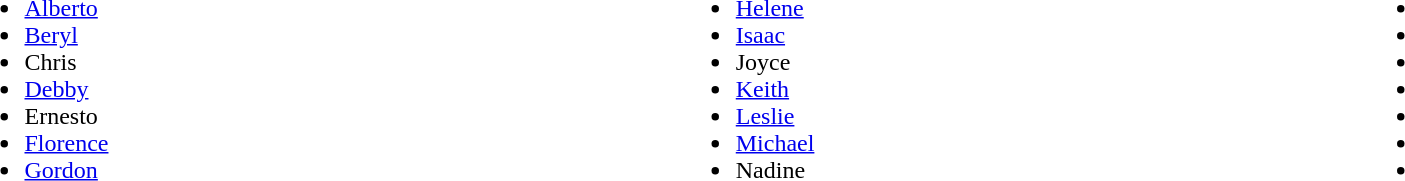<table width="90%">
<tr>
<td><br><ul><li><a href='#'>Alberto</a></li><li><a href='#'>Beryl</a></li><li>Chris</li><li><a href='#'>Debby</a></li><li>Ernesto</li><li><a href='#'>Florence</a></li><li><a href='#'>Gordon</a></li></ul></td>
<td><br><ul><li><a href='#'>Helene</a></li><li><a href='#'>Isaac</a></li><li>Joyce</li><li><a href='#'>Keith</a></li><li><a href='#'>Leslie</a></li><li><a href='#'>Michael</a></li><li>Nadine</li></ul></td>
<td><br><ul><li></li><li></li><li></li><li></li><li></li><li></li><li></li></ul></td>
</tr>
</table>
